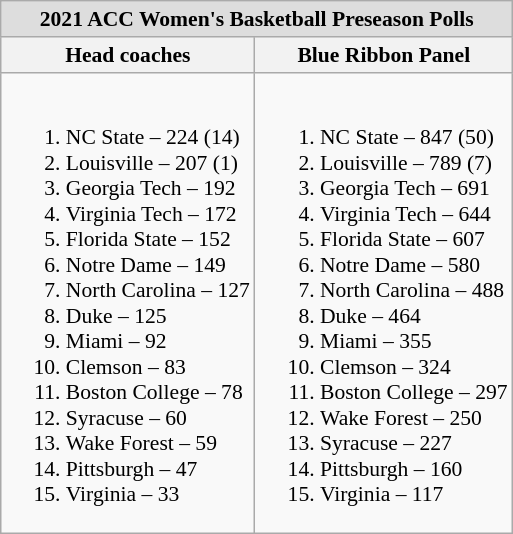<table class="wikitable" style="white-space:nowrap; font-size:90%;">
<tr>
<td colspan="2" style="text-align:center; background:#ddd;"><strong>2021 ACC Women's Basketball Preseason Polls</strong></td>
</tr>
<tr>
<th>Head coaches</th>
<th>Blue Ribbon Panel</th>
</tr>
<tr>
<td><br><ol><li>NC State – 224 (14)</li><li>Louisville – 207 (1)</li><li>Georgia Tech – 192</li><li>Virginia Tech – 172</li><li>Florida State – 152</li><li>Notre Dame – 149</li><li>North Carolina – 127</li><li>Duke – 125</li><li>Miami – 92</li><li>Clemson – 83</li><li>Boston College – 78</li><li>Syracuse – 60</li><li>Wake Forest – 59</li><li>Pittsburgh – 47</li><li>Virginia – 33</li></ol></td>
<td><br><ol><li>NC State – 847 (50)</li><li>Louisville – 789 (7)</li><li>Georgia Tech – 691</li><li>Virginia Tech – 644</li><li>Florida State – 607</li><li>Notre Dame – 580</li><li>North Carolina – 488</li><li>Duke – 464</li><li>Miami – 355</li><li>Clemson – 324</li><li>Boston College – 297</li><li>Wake Forest – 250</li><li>Syracuse – 227</li><li>Pittsburgh – 160</li><li>Virginia – 117</li></ol></td>
</tr>
</table>
